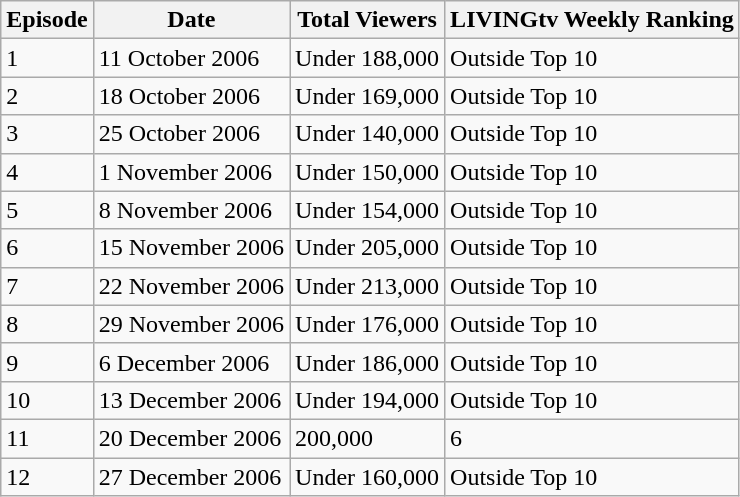<table class="wikitable" border="1">
<tr>
<th>Episode</th>
<th>Date</th>
<th>Total Viewers</th>
<th>LIVINGtv Weekly Ranking</th>
</tr>
<tr>
<td>1</td>
<td>11 October 2006</td>
<td>Under 188,000</td>
<td>Outside Top 10</td>
</tr>
<tr>
<td>2</td>
<td>18 October 2006</td>
<td>Under 169,000</td>
<td>Outside Top 10</td>
</tr>
<tr>
<td>3</td>
<td>25 October 2006</td>
<td>Under 140,000</td>
<td>Outside Top 10</td>
</tr>
<tr>
<td>4</td>
<td>1 November 2006</td>
<td>Under 150,000</td>
<td>Outside Top 10</td>
</tr>
<tr>
<td>5</td>
<td>8 November 2006</td>
<td>Under 154,000</td>
<td>Outside Top 10</td>
</tr>
<tr>
<td>6</td>
<td>15 November 2006</td>
<td>Under 205,000</td>
<td>Outside Top 10</td>
</tr>
<tr>
<td>7</td>
<td>22 November 2006</td>
<td>Under 213,000</td>
<td>Outside Top 10</td>
</tr>
<tr>
<td>8</td>
<td>29 November 2006</td>
<td>Under 176,000</td>
<td>Outside Top 10</td>
</tr>
<tr>
<td>9</td>
<td>6 December 2006</td>
<td>Under 186,000</td>
<td>Outside Top 10</td>
</tr>
<tr>
<td>10</td>
<td>13 December 2006</td>
<td>Under 194,000</td>
<td>Outside Top 10</td>
</tr>
<tr>
<td>11</td>
<td>20 December 2006</td>
<td>200,000</td>
<td>6</td>
</tr>
<tr>
<td>12</td>
<td>27 December 2006</td>
<td>Under 160,000</td>
<td>Outside Top 10</td>
</tr>
</table>
